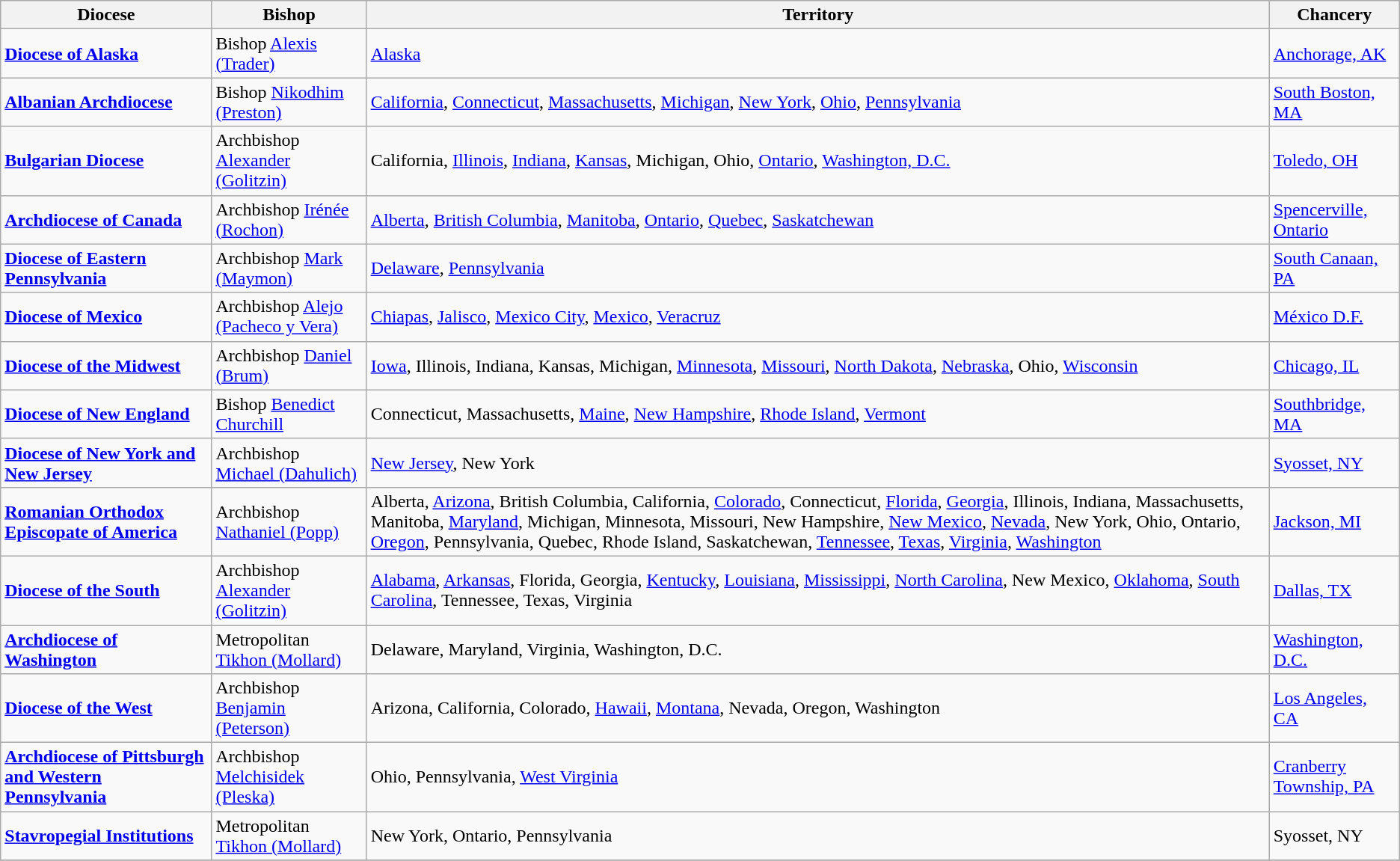<table class=wikitable>
<tr>
<th>Diocese</th>
<th>Bishop</th>
<th>Territory</th>
<th>Chancery</th>
</tr>
<tr>
<td><strong><a href='#'>Diocese of Alaska</a></strong></td>
<td>Bishop <a href='#'>Alexis (Trader)</a></td>
<td><a href='#'>Alaska</a></td>
<td><a href='#'>Anchorage, AK</a></td>
</tr>
<tr>
<td><strong><a href='#'>Albanian Archdiocese</a></strong></td>
<td>Bishop <a href='#'>Nikodhim (Preston)</a></td>
<td><a href='#'>California</a>, <a href='#'>Connecticut</a>, <a href='#'>Massachusetts</a>, <a href='#'>Michigan</a>, <a href='#'>New York</a>, <a href='#'>Ohio</a>, <a href='#'>Pennsylvania</a></td>
<td><a href='#'>South Boston, MA</a></td>
</tr>
<tr>
<td><strong><a href='#'>Bulgarian Diocese</a></strong></td>
<td>Archbishop <a href='#'>Alexander (Golitzin)</a></td>
<td>California, <a href='#'>Illinois</a>, <a href='#'>Indiana</a>, <a href='#'>Kansas</a>, Michigan, Ohio, <a href='#'>Ontario</a>, <a href='#'>Washington, D.C.</a></td>
<td><a href='#'>Toledo, OH</a></td>
</tr>
<tr>
<td><strong><a href='#'>Archdiocese of Canada</a></strong></td>
<td>Archbishop <a href='#'>Irénée (Rochon)</a></td>
<td><a href='#'>Alberta</a>, <a href='#'>British Columbia</a>, <a href='#'>Manitoba</a>, <a href='#'>Ontario</a>, <a href='#'>Quebec</a>, <a href='#'>Saskatchewan</a></td>
<td><a href='#'>Spencerville, Ontario</a></td>
</tr>
<tr>
<td><strong><a href='#'>Diocese of Eastern Pennsylvania</a></strong></td>
<td>Archbishop <a href='#'>Mark (Maymon)</a></td>
<td><a href='#'>Delaware</a>, <a href='#'>Pennsylvania</a></td>
<td><a href='#'>South Canaan, PA</a></td>
</tr>
<tr>
<td><strong><a href='#'>Diocese of Mexico</a></strong></td>
<td>Archbishop <a href='#'>Alejo (Pacheco y Vera)</a></td>
<td><a href='#'>Chiapas</a>, <a href='#'>Jalisco</a>, <a href='#'>Mexico City</a>, <a href='#'>Mexico</a>, <a href='#'>Veracruz</a></td>
<td><a href='#'>México D.F.</a></td>
</tr>
<tr>
<td><strong><a href='#'>Diocese of the Midwest</a></strong></td>
<td>Archbishop <a href='#'>Daniel (Brum)</a></td>
<td><a href='#'>Iowa</a>, Illinois, Indiana, Kansas, Michigan, <a href='#'>Minnesota</a>, <a href='#'>Missouri</a>, <a href='#'>North Dakota</a>, <a href='#'>Nebraska</a>, Ohio, <a href='#'>Wisconsin</a></td>
<td><a href='#'>Chicago, IL</a></td>
</tr>
<tr>
<td><strong><a href='#'>Diocese of New England</a></strong></td>
<td>Bishop <a href='#'>Benedict Churchill</a></td>
<td>Connecticut, Massachusetts, <a href='#'>Maine</a>, <a href='#'>New Hampshire</a>, <a href='#'>Rhode Island</a>, <a href='#'>Vermont</a></td>
<td><a href='#'>Southbridge, MA</a></td>
</tr>
<tr>
<td><strong><a href='#'>Diocese of New York and New Jersey</a></strong></td>
<td>Archbishop <a href='#'>Michael (Dahulich)</a></td>
<td><a href='#'>New Jersey</a>, New York</td>
<td><a href='#'>Syosset, NY</a></td>
</tr>
<tr>
<td><strong><a href='#'>Romanian Orthodox Episcopate of America</a></strong></td>
<td>Archbishop <a href='#'>Nathaniel (Popp)</a></td>
<td>Alberta, <a href='#'>Arizona</a>, British Columbia, California, <a href='#'>Colorado</a>, Connecticut, <a href='#'>Florida</a>, <a href='#'>Georgia</a>, Illinois, Indiana, Massachusetts, Manitoba, <a href='#'>Maryland</a>, Michigan, Minnesota, Missouri, New Hampshire, <a href='#'>New Mexico</a>, <a href='#'>Nevada</a>, New York, Ohio, Ontario, <a href='#'>Oregon</a>, Pennsylvania, Quebec, Rhode Island, Saskatchewan, <a href='#'>Tennessee</a>, <a href='#'>Texas</a>, <a href='#'>Virginia</a>, <a href='#'>Washington</a></td>
<td><a href='#'>Jackson, MI</a></td>
</tr>
<tr>
<td><strong><a href='#'>Diocese of the South</a></strong></td>
<td>Archbishop <a href='#'>Alexander (Golitzin)</a></td>
<td><a href='#'>Alabama</a>, <a href='#'>Arkansas</a>, Florida, Georgia, <a href='#'>Kentucky</a>, <a href='#'>Louisiana</a>, <a href='#'>Mississippi</a>, <a href='#'>North Carolina</a>, New Mexico, <a href='#'>Oklahoma</a>, <a href='#'>South Carolina</a>, Tennessee, Texas, Virginia</td>
<td><a href='#'>Dallas, TX</a></td>
</tr>
<tr>
<td><strong><a href='#'>Archdiocese of Washington</a></strong></td>
<td>Metropolitan <a href='#'>Tikhon (Mollard)</a></td>
<td>Delaware, Maryland, Virginia, Washington, D.C.</td>
<td><a href='#'>Washington, D.C.</a></td>
</tr>
<tr>
<td><strong><a href='#'>Diocese of the West</a></strong></td>
<td>Archbishop <a href='#'>Benjamin (Peterson)</a></td>
<td>Arizona, California, Colorado, <a href='#'>Hawaii</a>, <a href='#'>Montana</a>, Nevada, Oregon, Washington</td>
<td><a href='#'>Los Angeles, CA</a></td>
</tr>
<tr>
<td><strong><a href='#'>Archdiocese of Pittsburgh and Western Pennsylvania</a></strong></td>
<td>Archbishop <a href='#'>Melchisidek (Pleska)</a></td>
<td>Ohio, Pennsylvania, <a href='#'>West Virginia</a></td>
<td><a href='#'>Cranberry Township, PA</a></td>
</tr>
<tr>
<td><strong><a href='#'>Stavropegial Institutions</a></strong></td>
<td>Metropolitan <a href='#'>Tikhon (Mollard)</a></td>
<td>New York, Ontario, Pennsylvania</td>
<td>Syosset, NY</td>
</tr>
<tr>
</tr>
</table>
